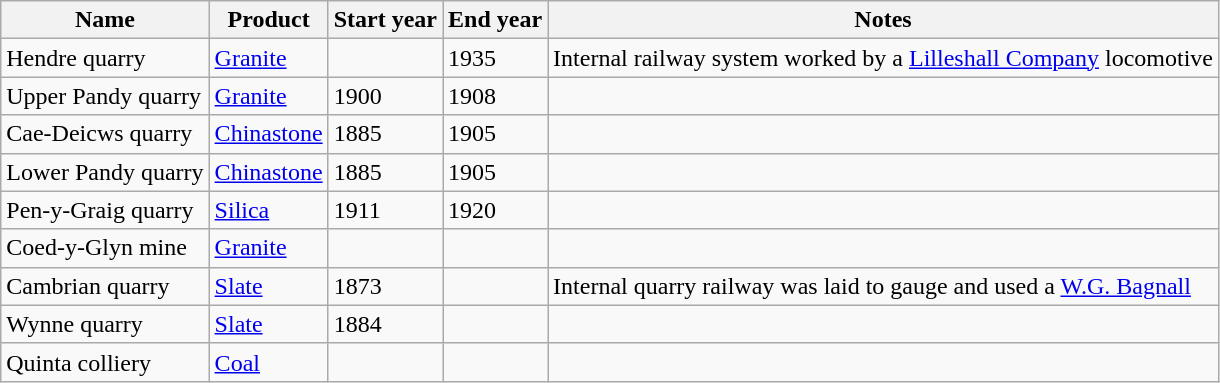<table class="wikitable">
<tr>
<th>Name</th>
<th>Product</th>
<th>Start year</th>
<th>End year</th>
<th>Notes</th>
</tr>
<tr>
<td>Hendre quarry</td>
<td><a href='#'>Granite</a></td>
<td></td>
<td>1935</td>
<td>Internal railway system worked by a <a href='#'>Lilleshall Company</a>  locomotive</td>
</tr>
<tr>
<td>Upper Pandy quarry</td>
<td><a href='#'>Granite</a></td>
<td>1900</td>
<td>1908</td>
<td></td>
</tr>
<tr>
<td>Cae-Deicws quarry</td>
<td><a href='#'>Chinastone</a></td>
<td>1885</td>
<td>1905</td>
<td></td>
</tr>
<tr>
<td>Lower Pandy quarry</td>
<td><a href='#'>Chinastone</a></td>
<td>1885</td>
<td>1905</td>
<td></td>
</tr>
<tr>
<td>Pen-y-Graig quarry</td>
<td><a href='#'>Silica</a></td>
<td>1911</td>
<td>1920</td>
<td></td>
</tr>
<tr>
<td>Coed-y-Glyn mine</td>
<td><a href='#'>Granite</a></td>
<td></td>
<td></td>
<td></td>
</tr>
<tr>
<td>Cambrian quarry</td>
<td><a href='#'>Slate</a></td>
<td>1873</td>
<td></td>
<td>Internal quarry railway was laid to  gauge and used a <a href='#'>W.G. Bagnall</a> </td>
</tr>
<tr>
<td>Wynne quarry</td>
<td><a href='#'>Slate</a></td>
<td>1884</td>
<td></td>
<td></td>
</tr>
<tr>
<td>Quinta colliery</td>
<td><a href='#'>Coal</a></td>
<td></td>
<td></td>
<td></td>
</tr>
</table>
